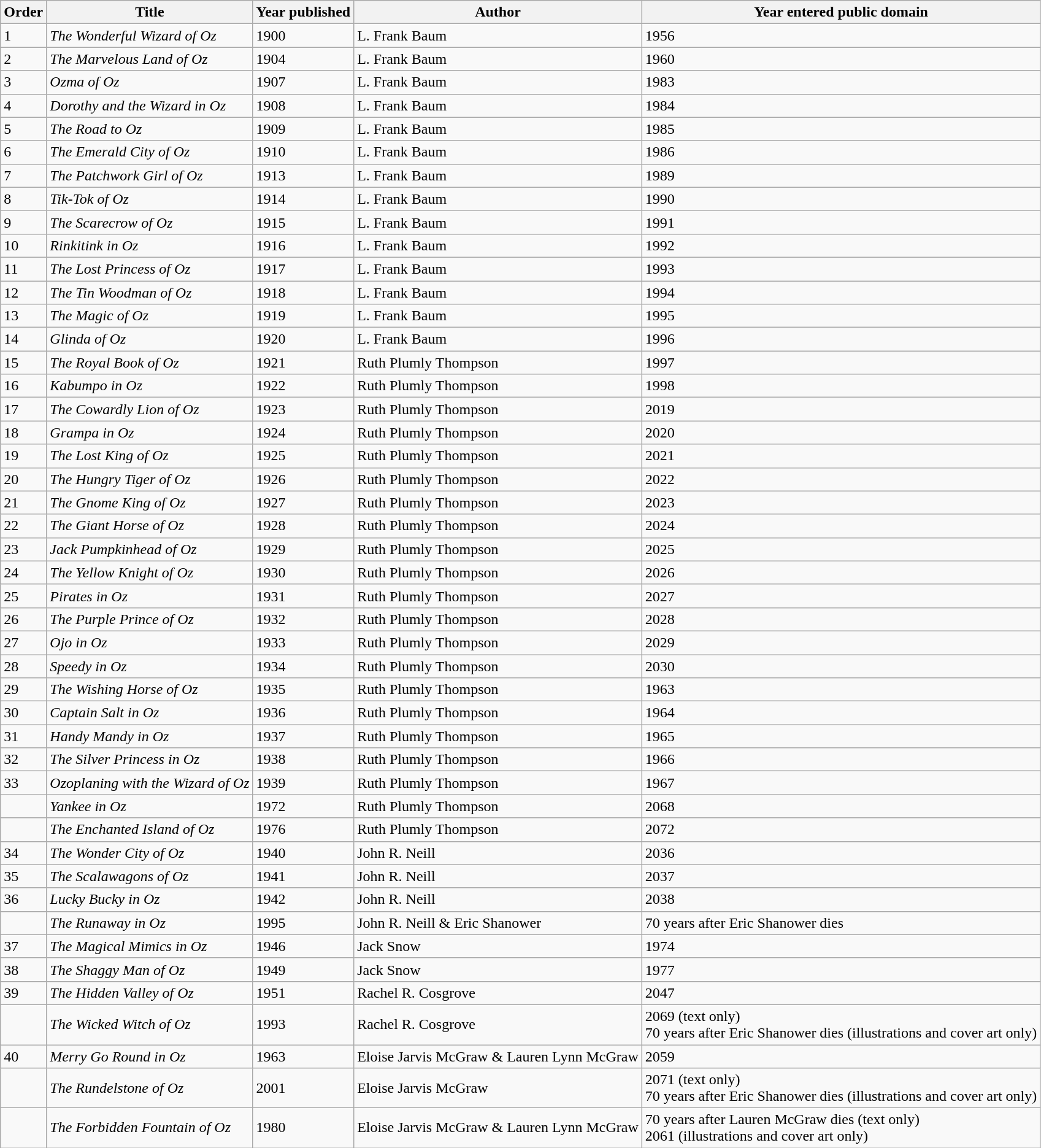<table class="sortable wikitable" border="1">
<tr>
<th>Order</th>
<th>Title</th>
<th>Year published</th>
<th>Author</th>
<th>Year entered public domain</th>
</tr>
<tr>
<td>1</td>
<td><em>The Wonderful Wizard of Oz</em></td>
<td>1900</td>
<td>L. Frank Baum</td>
<td>1956</td>
</tr>
<tr>
<td>2</td>
<td><em>The Marvelous Land of Oz</em></td>
<td>1904</td>
<td>L. Frank Baum</td>
<td>1960</td>
</tr>
<tr>
<td>3</td>
<td><em>Ozma of Oz</em></td>
<td>1907</td>
<td>L. Frank Baum</td>
<td>1983</td>
</tr>
<tr>
<td>4</td>
<td><em>Dorothy and the Wizard in Oz</em></td>
<td>1908</td>
<td>L. Frank Baum</td>
<td>1984</td>
</tr>
<tr>
<td>5</td>
<td><em>The Road to Oz</em></td>
<td>1909</td>
<td>L. Frank Baum</td>
<td>1985</td>
</tr>
<tr>
<td>6</td>
<td><em>The Emerald City of Oz</em></td>
<td>1910</td>
<td>L. Frank Baum</td>
<td>1986</td>
</tr>
<tr>
<td>7</td>
<td><em>The Patchwork Girl of Oz</em></td>
<td>1913</td>
<td>L. Frank Baum</td>
<td>1989</td>
</tr>
<tr>
<td>8</td>
<td><em>Tik-Tok of Oz</em></td>
<td>1914</td>
<td>L. Frank Baum</td>
<td>1990</td>
</tr>
<tr>
<td>9</td>
<td><em>The Scarecrow of Oz</em></td>
<td>1915</td>
<td>L. Frank Baum</td>
<td>1991</td>
</tr>
<tr>
<td>10</td>
<td><em>Rinkitink in Oz</em></td>
<td>1916</td>
<td>L. Frank Baum</td>
<td>1992</td>
</tr>
<tr>
<td>11</td>
<td><em>The Lost Princess of Oz</em></td>
<td>1917</td>
<td>L. Frank Baum</td>
<td>1993</td>
</tr>
<tr>
<td>12</td>
<td><em>The Tin Woodman of Oz</em></td>
<td>1918</td>
<td>L. Frank Baum</td>
<td>1994</td>
</tr>
<tr>
<td>13</td>
<td><em>The Magic of Oz</em></td>
<td>1919</td>
<td>L. Frank Baum</td>
<td>1995</td>
</tr>
<tr>
<td>14</td>
<td><em>Glinda of Oz</em></td>
<td>1920</td>
<td>L. Frank Baum</td>
<td>1996</td>
</tr>
<tr>
<td>15</td>
<td><em>The Royal Book of Oz</em></td>
<td>1921</td>
<td>Ruth Plumly Thompson</td>
<td>1997</td>
</tr>
<tr>
<td>16</td>
<td><em>Kabumpo in Oz</em></td>
<td>1922</td>
<td>Ruth Plumly Thompson</td>
<td>1998</td>
</tr>
<tr>
<td>17</td>
<td><em>The Cowardly Lion of Oz</em></td>
<td>1923</td>
<td>Ruth Plumly Thompson</td>
<td>2019</td>
</tr>
<tr>
<td>18</td>
<td><em>Grampa in Oz</em></td>
<td>1924</td>
<td>Ruth Plumly Thompson</td>
<td>2020</td>
</tr>
<tr>
<td>19</td>
<td><em>The Lost King of Oz</em></td>
<td>1925</td>
<td>Ruth Plumly Thompson</td>
<td>2021</td>
</tr>
<tr>
<td>20</td>
<td><em>The Hungry Tiger of Oz</em></td>
<td>1926</td>
<td>Ruth Plumly Thompson</td>
<td>2022</td>
</tr>
<tr>
<td>21</td>
<td><em>The Gnome King of Oz</em></td>
<td>1927</td>
<td>Ruth Plumly Thompson</td>
<td>2023</td>
</tr>
<tr>
<td>22</td>
<td><em>The Giant Horse of Oz</em></td>
<td>1928</td>
<td>Ruth Plumly Thompson</td>
<td>2024</td>
</tr>
<tr>
<td>23</td>
<td><em>Jack Pumpkinhead of Oz</em></td>
<td>1929</td>
<td>Ruth Plumly Thompson</td>
<td>2025</td>
</tr>
<tr>
<td>24</td>
<td><em>The Yellow Knight of Oz</em></td>
<td>1930</td>
<td>Ruth Plumly Thompson</td>
<td>2026</td>
</tr>
<tr>
<td>25</td>
<td><em>Pirates in Oz</em></td>
<td>1931</td>
<td>Ruth Plumly Thompson</td>
<td>2027</td>
</tr>
<tr>
<td>26</td>
<td><em>The Purple Prince of Oz</em></td>
<td>1932</td>
<td>Ruth Plumly Thompson</td>
<td>2028</td>
</tr>
<tr>
<td>27</td>
<td><em>Ojo in Oz</em></td>
<td>1933</td>
<td>Ruth Plumly Thompson</td>
<td>2029</td>
</tr>
<tr>
<td>28</td>
<td><em>Speedy in Oz</em></td>
<td>1934</td>
<td>Ruth Plumly Thompson</td>
<td>2030</td>
</tr>
<tr>
<td>29</td>
<td><em>The Wishing Horse of Oz</em></td>
<td>1935</td>
<td>Ruth Plumly Thompson</td>
<td>1963</td>
</tr>
<tr>
<td>30</td>
<td><em>Captain Salt in Oz</em></td>
<td>1936</td>
<td>Ruth Plumly Thompson</td>
<td>1964</td>
</tr>
<tr>
<td>31</td>
<td><em>Handy Mandy in Oz</em></td>
<td>1937</td>
<td>Ruth Plumly Thompson</td>
<td>1965</td>
</tr>
<tr>
<td>32</td>
<td><em>The Silver Princess in Oz</em></td>
<td>1938</td>
<td>Ruth Plumly Thompson</td>
<td>1966</td>
</tr>
<tr>
<td>33</td>
<td><em>Ozoplaning with the Wizard of Oz</em></td>
<td>1939</td>
<td>Ruth Plumly Thompson</td>
<td>1967</td>
</tr>
<tr>
<td></td>
<td><em>Yankee in Oz</em></td>
<td>1972</td>
<td>Ruth Plumly Thompson</td>
<td>2068</td>
</tr>
<tr>
<td></td>
<td><em>The Enchanted Island of Oz</em></td>
<td>1976</td>
<td>Ruth Plumly Thompson</td>
<td>2072</td>
</tr>
<tr>
<td>34</td>
<td><em>The Wonder City of Oz</em></td>
<td>1940</td>
<td>John R. Neill</td>
<td>2036</td>
</tr>
<tr>
<td>35</td>
<td><em>The Scalawagons of Oz</em></td>
<td>1941</td>
<td>John R. Neill</td>
<td>2037</td>
</tr>
<tr>
<td>36</td>
<td><em>Lucky Bucky in Oz</em></td>
<td>1942</td>
<td>John R. Neill</td>
<td>2038</td>
</tr>
<tr>
<td></td>
<td><em>The Runaway in Oz</em></td>
<td>1995</td>
<td>John R. Neill & Eric Shanower</td>
<td>70 years after Eric Shanower dies</td>
</tr>
<tr>
<td>37</td>
<td><em>The Magical Mimics in Oz</em></td>
<td>1946</td>
<td>Jack Snow</td>
<td>1974</td>
</tr>
<tr>
<td>38</td>
<td><em>The Shaggy Man of Oz</em></td>
<td>1949</td>
<td>Jack Snow</td>
<td>1977</td>
</tr>
<tr>
<td>39</td>
<td><em>The Hidden Valley of Oz</em></td>
<td>1951</td>
<td>Rachel R. Cosgrove</td>
<td>2047</td>
</tr>
<tr>
<td></td>
<td><em>The Wicked Witch of Oz</em></td>
<td>1993</td>
<td>Rachel R. Cosgrove</td>
<td>2069 (text only)<br>70 years after Eric Shanower dies (illustrations and cover art only)</td>
</tr>
<tr>
<td>40</td>
<td><em>Merry Go Round in Oz</em></td>
<td>1963</td>
<td>Eloise Jarvis McGraw & Lauren Lynn McGraw</td>
<td>2059</td>
</tr>
<tr>
<td></td>
<td><em>The Rundelstone of Oz</em></td>
<td>2001</td>
<td>Eloise Jarvis McGraw</td>
<td>2071 (text only)<br>70 years after Eric Shanower dies (illustrations and cover art only)</td>
</tr>
<tr>
<td></td>
<td><em>The Forbidden Fountain of Oz</em></td>
<td>1980</td>
<td>Eloise Jarvis McGraw & Lauren Lynn McGraw</td>
<td>70 years after Lauren McGraw dies (text only)<br>2061 (illustrations and cover art only)</td>
</tr>
</table>
